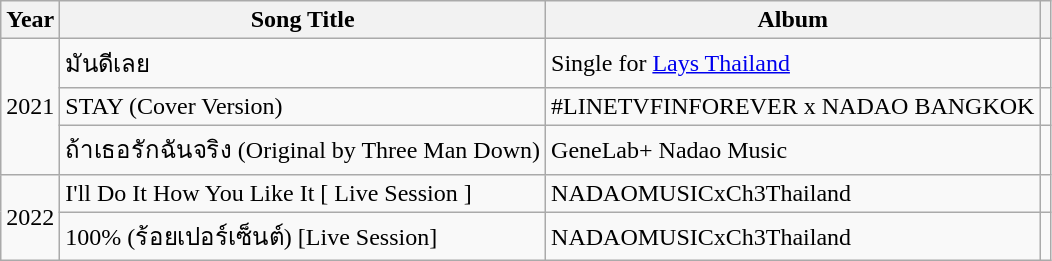<table class="wikitable">
<tr>
<th>Year</th>
<th>Song Title</th>
<th>Album</th>
<th></th>
</tr>
<tr>
<td rowspan="3">2021</td>
<td>มันดีเลย <br></td>
<td>Single for <a href='#'>Lays Thailand</a></td>
<td style="text-align: center;"></td>
</tr>
<tr>
<td>STAY (Cover Version)</td>
<td>#LINETVFINFOREVER x NADAO BANGKOK</td>
<td></td>
</tr>
<tr>
<td>ถ้าเธอรักฉันจริง (Original by Three Man Down)</td>
<td>GeneLab+ Nadao Music</td>
<td></td>
</tr>
<tr>
<td rowspan="2">2022</td>
<td>I'll Do It How You Like It [ Live Session ]<br></td>
<td>NADAOMUSICxCh3Thailand</td>
<td></td>
</tr>
<tr>
<td>100% (ร้อยเปอร์เซ็นต์) [Live Session]<br></td>
<td>NADAOMUSICxCh3Thailand</td>
<td></td>
</tr>
</table>
